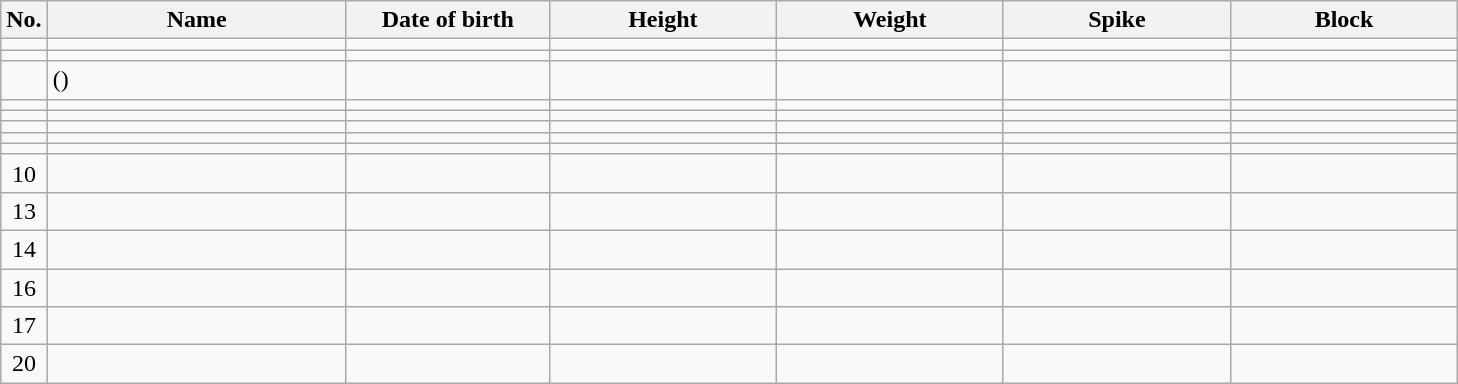<table class="wikitable sortable" style="font-size:100%; text-align:center;">
<tr>
<th>No.</th>
<th style="width:12em">Name</th>
<th style="width:8em">Date of birth</th>
<th style="width:9em">Height</th>
<th style="width:9em">Weight</th>
<th style="width:9em">Spike</th>
<th style="width:9em">Block</th>
</tr>
<tr>
<td></td>
<td align=left> </td>
<td align=right></td>
<td></td>
<td></td>
<td></td>
<td></td>
</tr>
<tr>
<td></td>
<td align=left> </td>
<td align=right></td>
<td></td>
<td></td>
<td></td>
<td></td>
</tr>
<tr>
<td></td>
<td align=left>  ()</td>
<td align=right></td>
<td></td>
<td></td>
<td></td>
<td></td>
</tr>
<tr>
<td></td>
<td align=left> </td>
<td align=right></td>
<td></td>
<td></td>
<td></td>
<td></td>
</tr>
<tr>
<td></td>
<td align=left> </td>
<td align=right></td>
<td></td>
<td></td>
<td></td>
<td></td>
</tr>
<tr>
<td></td>
<td align=left> </td>
<td align=right></td>
<td></td>
<td></td>
<td></td>
<td></td>
</tr>
<tr>
<td></td>
<td align=left> </td>
<td align=right></td>
<td></td>
<td></td>
<td></td>
<td></td>
</tr>
<tr>
<td></td>
<td align=left> </td>
<td align=right></td>
<td></td>
<td></td>
<td></td>
<td></td>
</tr>
<tr>
<td>10</td>
<td align=left> </td>
<td align=right></td>
<td></td>
<td></td>
<td></td>
<td></td>
</tr>
<tr>
<td>13</td>
<td align=left> </td>
<td align=right></td>
<td></td>
<td></td>
<td></td>
<td></td>
</tr>
<tr>
<td>14</td>
<td align=left> </td>
<td align=right></td>
<td></td>
<td></td>
<td></td>
<td></td>
</tr>
<tr>
<td>16</td>
<td align=left> </td>
<td align=right></td>
<td></td>
<td></td>
<td></td>
<td></td>
</tr>
<tr>
<td>17</td>
<td align=left> </td>
<td align=right></td>
<td></td>
<td></td>
<td></td>
<td></td>
</tr>
<tr>
<td>20</td>
<td align=left> </td>
<td align=right></td>
<td></td>
<td></td>
<td></td>
<td></td>
</tr>
</table>
